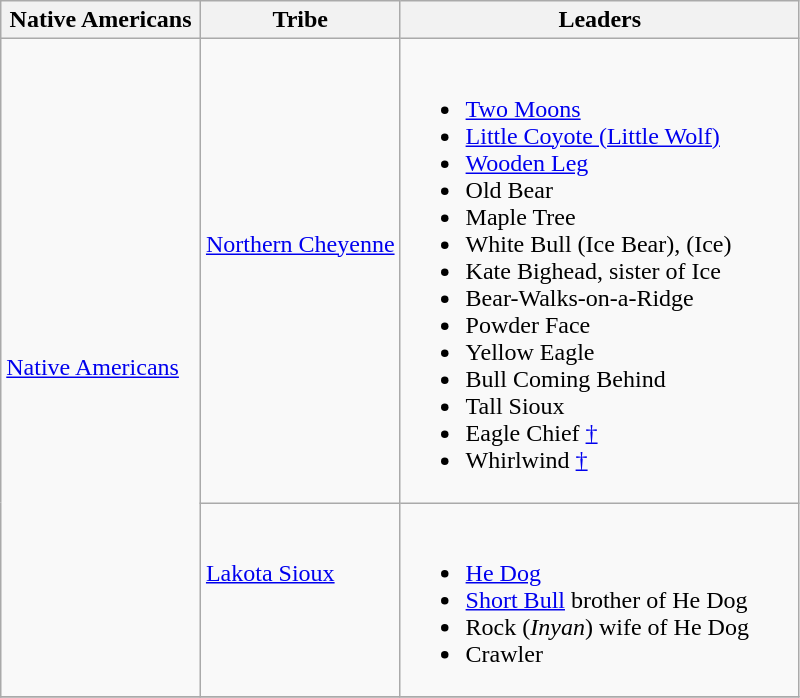<table class="wikitable">
<tr>
<th width=25%>Native Americans</th>
<th width=25%>Tribe</th>
<th>Leaders</th>
</tr>
<tr>
<td rowspan=2><br><a href='#'>Native Americans</a><br>    </td>
<td><a href='#'>Northern Cheyenne</a><br><br>  </td>
<td><br><ul><li><a href='#'>Two Moons</a></li><li><a href='#'>Little Coyote (Little Wolf)</a></li><li><a href='#'>Wooden Leg</a></li><li>Old Bear</li><li>Maple Tree</li><li>White Bull (Ice Bear), (Ice)</li><li>Kate Bighead, sister of Ice</li><li>Bear-Walks-on-a-Ridge</li><li>Powder Face</li><li>Yellow Eagle</li><li>Bull Coming Behind</li><li>Tall Sioux</li><li>Eagle Chief <a href='#'>†</a></li><li>Whirlwind <a href='#'>†</a></li></ul></td>
</tr>
<tr>
<td><a href='#'>Lakota Sioux</a><br><br>  </td>
<td><br><ul><li><a href='#'>He Dog</a></li><li><a href='#'>Short Bull</a> brother of He Dog</li><li>Rock (<em>Inyan</em>) wife of He Dog</li><li>Crawler</li></ul></td>
</tr>
<tr>
</tr>
</table>
